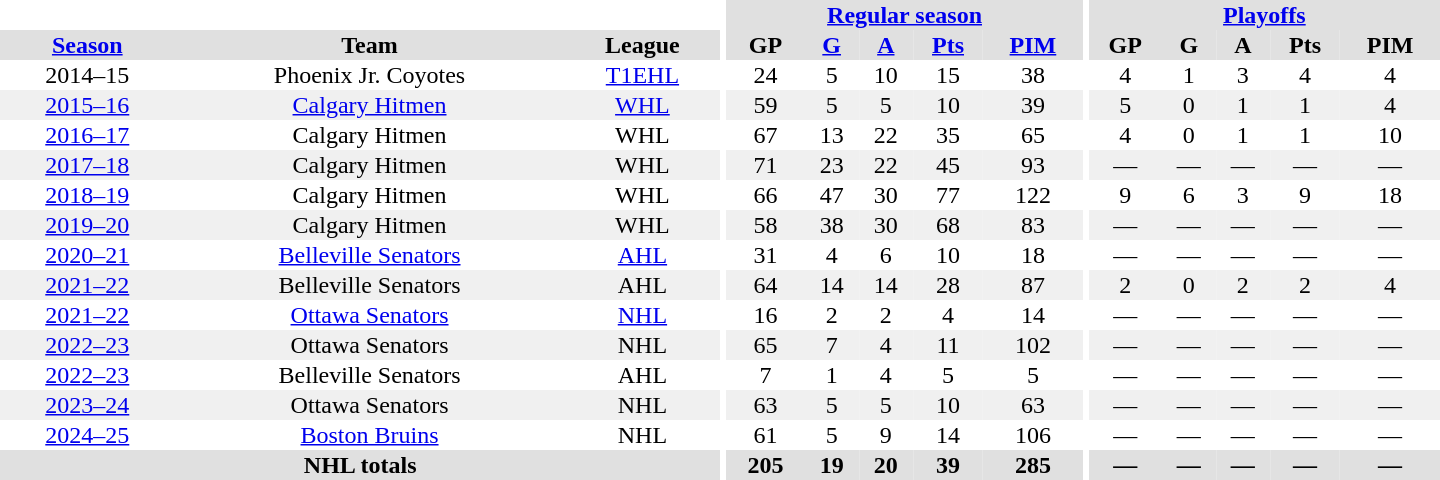<table border="0" cellpadding="1" cellspacing="0" style="text-align:center; width:60em">
<tr bgcolor="#e0e0e0">
<th colspan="3" bgcolor="#ffffff"></th>
<th rowspan="100" bgcolor="#ffffff"></th>
<th colspan="5"><a href='#'>Regular season</a></th>
<th rowspan="100" bgcolor="#ffffff"></th>
<th colspan="5"><a href='#'>Playoffs</a></th>
</tr>
<tr bgcolor="#e0e0e0">
<th><a href='#'>Season</a></th>
<th>Team</th>
<th>League</th>
<th>GP</th>
<th><a href='#'>G</a></th>
<th><a href='#'>A</a></th>
<th><a href='#'>Pts</a></th>
<th><a href='#'>PIM</a></th>
<th>GP</th>
<th>G</th>
<th>A</th>
<th>Pts</th>
<th>PIM</th>
</tr>
<tr>
<td>2014–15</td>
<td>Phoenix Jr. Coyotes</td>
<td><a href='#'>T1EHL</a></td>
<td>24</td>
<td>5</td>
<td>10</td>
<td>15</td>
<td>38</td>
<td>4</td>
<td>1</td>
<td>3</td>
<td>4</td>
<td>4</td>
</tr>
<tr bgcolor="#f0f0f0">
<td><a href='#'>2015–16</a></td>
<td><a href='#'>Calgary Hitmen</a></td>
<td><a href='#'>WHL</a></td>
<td>59</td>
<td>5</td>
<td>5</td>
<td>10</td>
<td>39</td>
<td>5</td>
<td>0</td>
<td>1</td>
<td>1</td>
<td>4</td>
</tr>
<tr>
<td><a href='#'>2016–17</a></td>
<td>Calgary Hitmen</td>
<td>WHL</td>
<td>67</td>
<td>13</td>
<td>22</td>
<td>35</td>
<td>65</td>
<td>4</td>
<td>0</td>
<td>1</td>
<td>1</td>
<td>10</td>
</tr>
<tr bgcolor="#f0f0f0">
<td><a href='#'>2017–18</a></td>
<td>Calgary Hitmen</td>
<td>WHL</td>
<td>71</td>
<td>23</td>
<td>22</td>
<td>45</td>
<td>93</td>
<td>—</td>
<td>—</td>
<td>—</td>
<td>—</td>
<td>—</td>
</tr>
<tr>
<td><a href='#'>2018–19</a></td>
<td>Calgary Hitmen</td>
<td>WHL</td>
<td>66</td>
<td>47</td>
<td>30</td>
<td>77</td>
<td>122</td>
<td>9</td>
<td>6</td>
<td>3</td>
<td>9</td>
<td>18</td>
</tr>
<tr bgcolor="#f0f0f0">
<td><a href='#'>2019–20</a></td>
<td>Calgary Hitmen</td>
<td>WHL</td>
<td>58</td>
<td>38</td>
<td>30</td>
<td>68</td>
<td>83</td>
<td>—</td>
<td>—</td>
<td>—</td>
<td>—</td>
<td>—</td>
</tr>
<tr>
<td><a href='#'>2020–21</a></td>
<td><a href='#'>Belleville Senators</a></td>
<td><a href='#'>AHL</a></td>
<td>31</td>
<td>4</td>
<td>6</td>
<td>10</td>
<td>18</td>
<td>—</td>
<td>—</td>
<td>—</td>
<td>—</td>
<td>—</td>
</tr>
<tr bgcolor="#f0f0f0">
<td><a href='#'>2021–22</a></td>
<td>Belleville Senators</td>
<td>AHL</td>
<td>64</td>
<td>14</td>
<td>14</td>
<td>28</td>
<td>87</td>
<td>2</td>
<td>0</td>
<td>2</td>
<td>2</td>
<td>4</td>
</tr>
<tr>
<td><a href='#'>2021–22</a></td>
<td><a href='#'>Ottawa Senators</a></td>
<td><a href='#'>NHL</a></td>
<td>16</td>
<td>2</td>
<td>2</td>
<td>4</td>
<td>14</td>
<td>—</td>
<td>—</td>
<td>—</td>
<td>—</td>
<td>—</td>
</tr>
<tr bgcolor="#f0f0f0">
<td><a href='#'>2022–23</a></td>
<td>Ottawa Senators</td>
<td>NHL</td>
<td>65</td>
<td>7</td>
<td>4</td>
<td>11</td>
<td>102</td>
<td>—</td>
<td>—</td>
<td>—</td>
<td>—</td>
<td>—</td>
</tr>
<tr>
<td><a href='#'>2022–23</a></td>
<td>Belleville Senators</td>
<td>AHL</td>
<td>7</td>
<td>1</td>
<td>4</td>
<td>5</td>
<td>5</td>
<td>—</td>
<td>—</td>
<td>—</td>
<td>—</td>
<td>—</td>
</tr>
<tr bgcolor="#f0f0f0">
<td><a href='#'>2023–24</a></td>
<td>Ottawa Senators</td>
<td>NHL</td>
<td>63</td>
<td>5</td>
<td>5</td>
<td>10</td>
<td>63</td>
<td>—</td>
<td>—</td>
<td>—</td>
<td>—</td>
<td>—</td>
</tr>
<tr>
<td><a href='#'>2024–25</a></td>
<td><a href='#'>Boston Bruins</a></td>
<td>NHL</td>
<td>61</td>
<td>5</td>
<td>9</td>
<td>14</td>
<td>106</td>
<td>—</td>
<td>—</td>
<td>—</td>
<td>—</td>
<td>—</td>
</tr>
<tr bgcolor="#e0e0e0">
<th colspan="3">NHL totals</th>
<th>205</th>
<th>19</th>
<th>20</th>
<th>39</th>
<th>285</th>
<th>—</th>
<th>—</th>
<th>—</th>
<th>—</th>
<th>—</th>
</tr>
</table>
